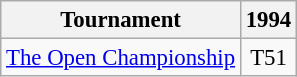<table class="wikitable" style="font-size:95%;text-align:center;">
<tr>
<th>Tournament</th>
<th>1994</th>
</tr>
<tr>
<td align=left><a href='#'>The Open Championship</a></td>
<td>T51</td>
</tr>
</table>
